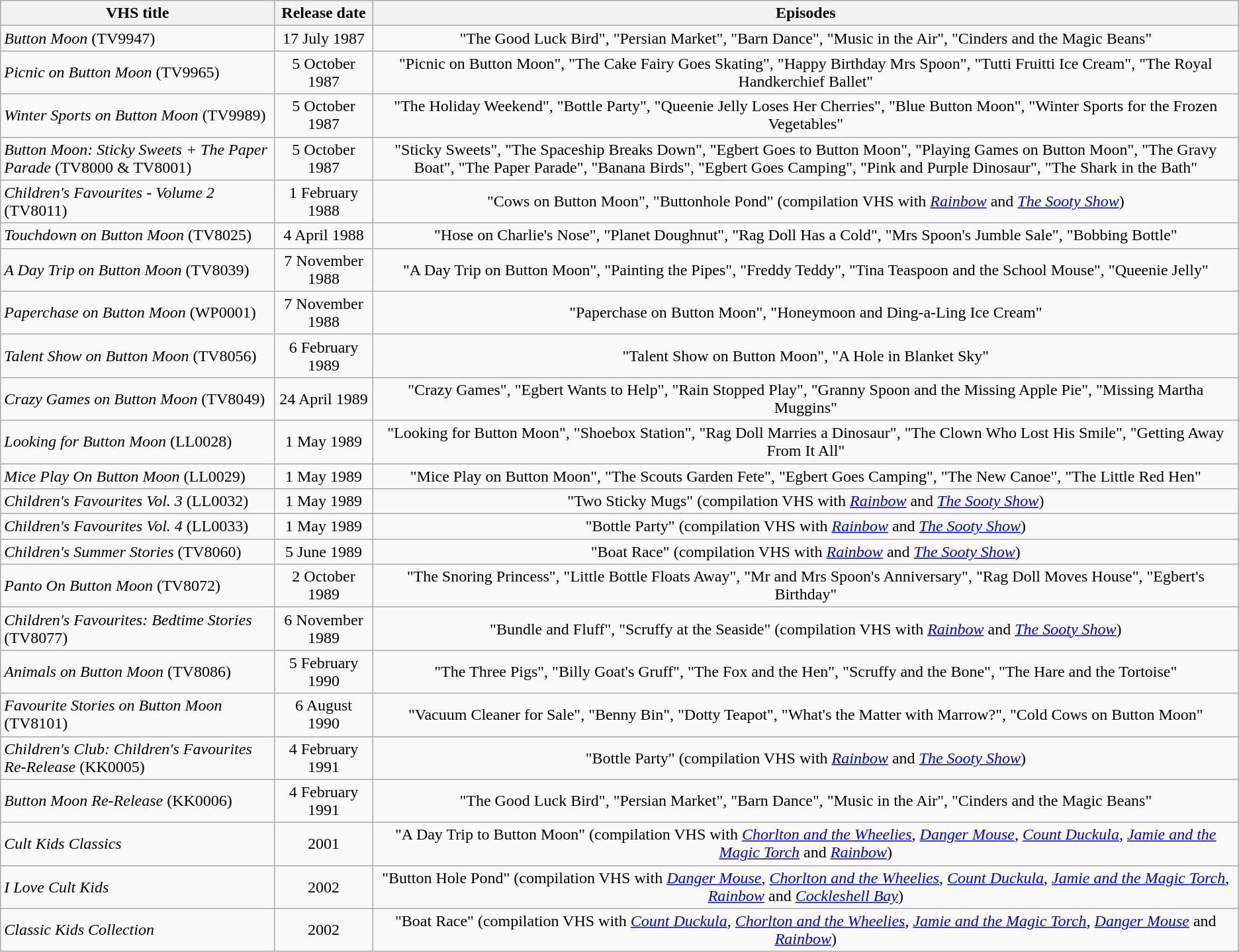<table class="wikitable">
<tr>
<th>VHS title</th>
<th>Release date</th>
<th>Episodes</th>
</tr>
<tr>
<td><em>Button Moon</em> (TV9947)</td>
<td align="center">17 July 1987</td>
<td align="center">"The Good Luck Bird", "Persian Market", "Barn Dance", "Music in the Air", "Cinders and the Magic Beans"</td>
</tr>
<tr>
<td><em>Picnic on Button Moon</em> (TV9965)</td>
<td align="center">5 October 1987</td>
<td align="center">"Picnic on Button Moon", "The Cake Fairy Goes Skating", "Happy Birthday Mrs Spoon", "Tutti Fruitti Ice Cream", "The Royal Handkerchief Ballet"</td>
</tr>
<tr>
<td><em>Winter Sports on Button Moon</em> (TV9989)</td>
<td align="center">5 October 1987</td>
<td align="center">"The Holiday Weekend", "Bottle Party", "Queenie Jelly Loses Her Cherries", "Blue Button Moon", "Winter Sports for the Frozen Vegetables"</td>
</tr>
<tr>
<td><em>Button Moon: Sticky Sweets + The Paper Parade</em> (TV8000 & TV8001)</td>
<td align="center">5 October 1987</td>
<td align="center">"Sticky Sweets", "The Spaceship Breaks Down", "Egbert Goes to Button Moon", "Playing Games on Button Moon", "The Gravy Boat", "The Paper Parade", "Banana Birds", "Egbert Goes Camping", "Pink and Purple Dinosaur", "The Shark in the Bath"</td>
</tr>
<tr>
<td><em>Children's Favourites - Volume 2</em> (TV8011)</td>
<td align="center">1 February 1988</td>
<td align="center">"Cows on Button Moon", "Buttonhole Pond" (compilation VHS with <em><a href='#'>Rainbow</a></em> and <em><a href='#'>The Sooty Show</a></em>)</td>
</tr>
<tr>
<td><em>Touchdown on Button Moon</em> (TV8025)</td>
<td align="center">4 April 1988</td>
<td align="center">"Hose on Charlie's Nose", "Planet Doughnut", "Rag Doll Has a Cold", "Mrs Spoon's Jumble Sale", "Bobbing Bottle"</td>
</tr>
<tr>
<td><em>A Day Trip on Button Moon</em> (TV8039)</td>
<td align="center">7 November 1988</td>
<td align="center">"A Day Trip on Button Moon", "Painting the Pipes", "Freddy Teddy", "Tina Teaspoon and the School Mouse", "Queenie Jelly"</td>
</tr>
<tr>
<td><em>Paperchase on Button Moon</em> (WP0001)</td>
<td align="center">7 November 1988</td>
<td align="center">"Paperchase on Button Moon", "Honeymoon and Ding-a-Ling Ice Cream"</td>
</tr>
<tr>
<td><em>Talent Show on Button Moon</em> (TV8056)</td>
<td align="center">6 February 1989</td>
<td align="center">"Talent Show on Button Moon", "A Hole in Blanket Sky"</td>
</tr>
<tr>
<td><em>Crazy Games on Button Moon</em> (TV8049)</td>
<td align="center">24 April 1989</td>
<td align="center">"Crazy Games", "Egbert Wants to Help", "Rain Stopped Play", "Granny Spoon and the Missing Apple Pie", "Missing Martha Muggins"</td>
</tr>
<tr>
<td><em>Looking for Button Moon</em> (LL0028)</td>
<td align="center">1 May 1989</td>
<td align="center">"Looking for Button Moon", "Shoebox Station", "Rag Doll Marries a Dinosaur", "The Clown Who Lost His Smile", "Getting Away From It All"</td>
</tr>
<tr>
<td><em>Mice Play On Button Moon</em> (LL0029)</td>
<td align="center">1 May 1989</td>
<td align="center">"Mice Play on Button Moon", "The Scouts Garden Fete", "Egbert Goes Camping", "The New Canoe", "The Little Red Hen"</td>
</tr>
<tr>
<td><em>Children's Favourites Vol. 3</em> (LL0032)</td>
<td align="center">1 May 1989</td>
<td align="center">"Two Sticky Mugs" (compilation VHS with <em><a href='#'>Rainbow</a></em> and <em><a href='#'>The Sooty Show</a></em>)</td>
</tr>
<tr>
<td><em>Children's Favourites Vol. 4</em> (LL0033)</td>
<td align="center">1 May 1989</td>
<td align="center">"Bottle Party" (compilation VHS with <em><a href='#'>Rainbow</a></em> and <em><a href='#'>The Sooty Show</a></em>)</td>
</tr>
<tr>
<td><em>Children's Summer Stories</em> (TV8060)</td>
<td align="center">5 June 1989</td>
<td align="center">"Boat Race" (compilation VHS with <em><a href='#'>Rainbow</a></em> and <em><a href='#'>The Sooty Show</a></em>)</td>
</tr>
<tr>
<td><em>Panto On Button Moon</em> (TV8072)</td>
<td align="center">2 October 1989</td>
<td align="center">"The Snoring Princess", "Little Bottle Floats Away", "Mr and Mrs Spoon's Anniversary", "Rag Doll Moves House", "Egbert's Birthday"</td>
</tr>
<tr>
<td><em>Children's Favourites: Bedtime Stories</em> (TV8077)</td>
<td align="center">6 November 1989</td>
<td align="center">"Bundle and Fluff", "Scruffy at the Seaside" (compilation VHS with <em><a href='#'>Rainbow</a></em> and <em><a href='#'>The Sooty Show</a></em>)</td>
</tr>
<tr>
<td><em>Animals on Button Moon</em> (TV8086)</td>
<td align="center">5 February 1990</td>
<td align="center">"The Three Pigs", "Billy Goat's Gruff", "The Fox and the Hen", "Scruffy and the Bone", "The Hare and the Tortoise"</td>
</tr>
<tr>
<td><em>Favourite Stories on Button Moon</em> (TV8101)</td>
<td align="center">6 August 1990</td>
<td align="center">"Vacuum Cleaner for Sale", "Benny Bin", "Dotty Teapot", "What's the Matter with Marrow?", "Cold Cows on Button Moon"</td>
</tr>
<tr>
<td><em>Children's Club: Children's Favourites Re-Release</em> (KK0005)</td>
<td align="center">4 February 1991</td>
<td align="center">"Bottle Party" (compilation VHS with <em><a href='#'>Rainbow</a></em> and <em><a href='#'>The Sooty Show</a></em>)</td>
</tr>
<tr>
<td><em>Button Moon Re-Release</em> (KK0006)</td>
<td align="center">4 February 1991</td>
<td align="center">"The Good Luck Bird", "Persian Market", "Barn Dance", "Music in the Air", "Cinders and the Magic Beans"</td>
</tr>
<tr>
<td><em>Cult Kids Classics</em></td>
<td align="center">2001</td>
<td align="center">"A Day Trip to Button Moon" (compilation VHS with <em><a href='#'>Chorlton and the Wheelies</a></em>, <em><a href='#'>Danger Mouse</a></em>, <em><a href='#'>Count Duckula</a></em>, <em><a href='#'>Jamie and the Magic Torch</a></em> and <em><a href='#'>Rainbow</a></em>)</td>
</tr>
<tr>
<td><em>I Love Cult Kids</em></td>
<td align="center">2002</td>
<td align="center">"Button Hole Pond" (compilation VHS with <em><a href='#'>Danger Mouse</a></em>, <em><a href='#'>Chorlton and the Wheelies</a></em>, <em><a href='#'>Count Duckula</a></em>, <em><a href='#'>Jamie and the Magic Torch</a></em>, <em><a href='#'>Rainbow</a></em> and <em><a href='#'>Cockleshell Bay</a></em>)</td>
</tr>
<tr>
<td><em>Classic Kids Collection</em></td>
<td align="center">2002</td>
<td align="center">"Boat Race" (compilation VHS with <em><a href='#'>Count Duckula</a></em>, <em><a href='#'>Chorlton and the Wheelies</a></em>, <em><a href='#'>Jamie and the Magic Torch</a></em>, <em><a href='#'>Danger Mouse</a></em> and <em><a href='#'>Rainbow</a></em>)</td>
</tr>
</table>
